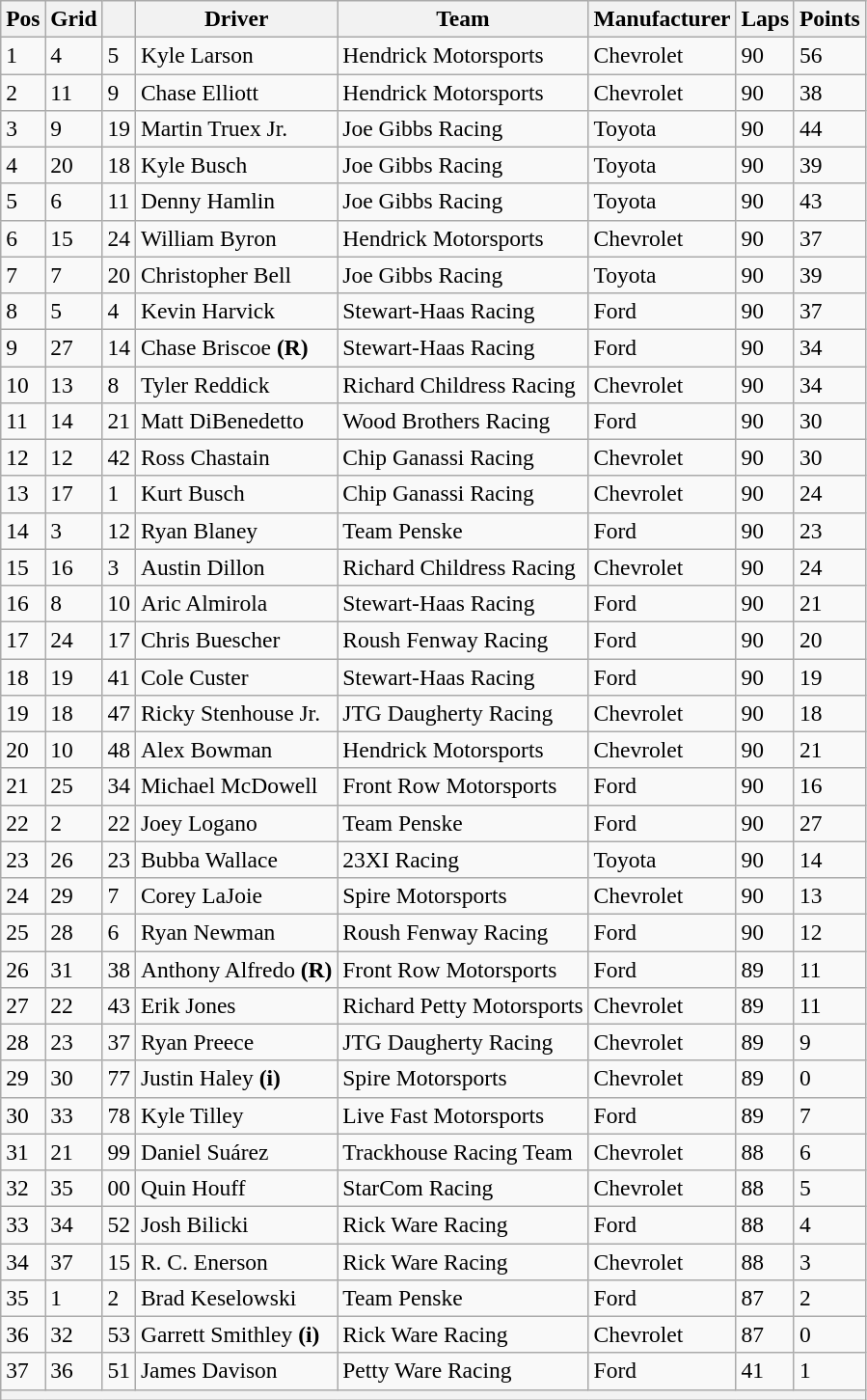<table class="wikitable" style="font-size:98%">
<tr>
<th>Pos</th>
<th>Grid</th>
<th></th>
<th>Driver</th>
<th>Team</th>
<th>Manufacturer</th>
<th>Laps</th>
<th>Points</th>
</tr>
<tr>
<td>1</td>
<td>4</td>
<td>5</td>
<td>Kyle Larson</td>
<td>Hendrick Motorsports</td>
<td>Chevrolet</td>
<td>90</td>
<td>56</td>
</tr>
<tr>
<td>2</td>
<td>11</td>
<td>9</td>
<td>Chase Elliott</td>
<td>Hendrick Motorsports</td>
<td>Chevrolet</td>
<td>90</td>
<td>38</td>
</tr>
<tr>
<td>3</td>
<td>9</td>
<td>19</td>
<td>Martin Truex Jr.</td>
<td>Joe Gibbs Racing</td>
<td>Toyota</td>
<td>90</td>
<td>44</td>
</tr>
<tr>
<td>4</td>
<td>20</td>
<td>18</td>
<td>Kyle Busch</td>
<td>Joe Gibbs Racing</td>
<td>Toyota</td>
<td>90</td>
<td>39</td>
</tr>
<tr>
<td>5</td>
<td>6</td>
<td>11</td>
<td>Denny Hamlin</td>
<td>Joe Gibbs Racing</td>
<td>Toyota</td>
<td>90</td>
<td>43</td>
</tr>
<tr>
<td>6</td>
<td>15</td>
<td>24</td>
<td>William Byron</td>
<td>Hendrick Motorsports</td>
<td>Chevrolet</td>
<td>90</td>
<td>37</td>
</tr>
<tr>
<td>7</td>
<td>7</td>
<td>20</td>
<td>Christopher Bell</td>
<td>Joe Gibbs Racing</td>
<td>Toyota</td>
<td>90</td>
<td>39</td>
</tr>
<tr>
<td>8</td>
<td>5</td>
<td>4</td>
<td>Kevin Harvick</td>
<td>Stewart-Haas Racing</td>
<td>Ford</td>
<td>90</td>
<td>37</td>
</tr>
<tr>
<td>9</td>
<td>27</td>
<td>14</td>
<td>Chase Briscoe <strong>(R)</strong></td>
<td>Stewart-Haas Racing</td>
<td>Ford</td>
<td>90</td>
<td>34</td>
</tr>
<tr>
<td>10</td>
<td>13</td>
<td>8</td>
<td>Tyler Reddick</td>
<td>Richard Childress Racing</td>
<td>Chevrolet</td>
<td>90</td>
<td>34</td>
</tr>
<tr>
<td>11</td>
<td>14</td>
<td>21</td>
<td>Matt DiBenedetto</td>
<td>Wood Brothers Racing</td>
<td>Ford</td>
<td>90</td>
<td>30</td>
</tr>
<tr>
<td>12</td>
<td>12</td>
<td>42</td>
<td>Ross Chastain</td>
<td>Chip Ganassi Racing</td>
<td>Chevrolet</td>
<td>90</td>
<td>30</td>
</tr>
<tr>
<td>13</td>
<td>17</td>
<td>1</td>
<td>Kurt Busch</td>
<td>Chip Ganassi Racing</td>
<td>Chevrolet</td>
<td>90</td>
<td>24</td>
</tr>
<tr>
<td>14</td>
<td>3</td>
<td>12</td>
<td>Ryan Blaney</td>
<td>Team Penske</td>
<td>Ford</td>
<td>90</td>
<td>23</td>
</tr>
<tr>
<td>15</td>
<td>16</td>
<td>3</td>
<td>Austin Dillon</td>
<td>Richard Childress Racing</td>
<td>Chevrolet</td>
<td>90</td>
<td>24</td>
</tr>
<tr>
<td>16</td>
<td>8</td>
<td>10</td>
<td>Aric Almirola</td>
<td>Stewart-Haas Racing</td>
<td>Ford</td>
<td>90</td>
<td>21</td>
</tr>
<tr>
<td>17</td>
<td>24</td>
<td>17</td>
<td>Chris Buescher</td>
<td>Roush Fenway Racing</td>
<td>Ford</td>
<td>90</td>
<td>20</td>
</tr>
<tr>
<td>18</td>
<td>19</td>
<td>41</td>
<td>Cole Custer</td>
<td>Stewart-Haas Racing</td>
<td>Ford</td>
<td>90</td>
<td>19</td>
</tr>
<tr>
<td>19</td>
<td>18</td>
<td>47</td>
<td>Ricky Stenhouse Jr.</td>
<td>JTG Daugherty Racing</td>
<td>Chevrolet</td>
<td>90</td>
<td>18</td>
</tr>
<tr>
<td>20</td>
<td>10</td>
<td>48</td>
<td>Alex Bowman</td>
<td>Hendrick Motorsports</td>
<td>Chevrolet</td>
<td>90</td>
<td>21</td>
</tr>
<tr>
<td>21</td>
<td>25</td>
<td>34</td>
<td>Michael McDowell</td>
<td>Front Row Motorsports</td>
<td>Ford</td>
<td>90</td>
<td>16</td>
</tr>
<tr>
<td>22</td>
<td>2</td>
<td>22</td>
<td>Joey Logano</td>
<td>Team Penske</td>
<td>Ford</td>
<td>90</td>
<td>27</td>
</tr>
<tr>
<td>23</td>
<td>26</td>
<td>23</td>
<td>Bubba Wallace</td>
<td>23XI Racing</td>
<td>Toyota</td>
<td>90</td>
<td>14</td>
</tr>
<tr>
<td>24</td>
<td>29</td>
<td>7</td>
<td>Corey LaJoie</td>
<td>Spire Motorsports</td>
<td>Chevrolet</td>
<td>90</td>
<td>13</td>
</tr>
<tr>
<td>25</td>
<td>28</td>
<td>6</td>
<td>Ryan Newman</td>
<td>Roush Fenway Racing</td>
<td>Ford</td>
<td>90</td>
<td>12</td>
</tr>
<tr>
<td>26</td>
<td>31</td>
<td>38</td>
<td>Anthony Alfredo <strong>(R)</strong></td>
<td>Front Row Motorsports</td>
<td>Ford</td>
<td>89</td>
<td>11</td>
</tr>
<tr>
<td>27</td>
<td>22</td>
<td>43</td>
<td>Erik Jones</td>
<td>Richard Petty Motorsports</td>
<td>Chevrolet</td>
<td>89</td>
<td>11</td>
</tr>
<tr>
<td>28</td>
<td>23</td>
<td>37</td>
<td>Ryan Preece</td>
<td>JTG Daugherty Racing</td>
<td>Chevrolet</td>
<td>89</td>
<td>9</td>
</tr>
<tr>
<td>29</td>
<td>30</td>
<td>77</td>
<td>Justin Haley <strong>(i)</strong></td>
<td>Spire Motorsports</td>
<td>Chevrolet</td>
<td>89</td>
<td>0</td>
</tr>
<tr>
<td>30</td>
<td>33</td>
<td>78</td>
<td>Kyle Tilley</td>
<td>Live Fast Motorsports</td>
<td>Ford</td>
<td>89</td>
<td>7</td>
</tr>
<tr>
<td>31</td>
<td>21</td>
<td>99</td>
<td>Daniel Suárez</td>
<td>Trackhouse Racing Team</td>
<td>Chevrolet</td>
<td>88</td>
<td>6</td>
</tr>
<tr>
<td>32</td>
<td>35</td>
<td>00</td>
<td>Quin Houff</td>
<td>StarCom Racing</td>
<td>Chevrolet</td>
<td>88</td>
<td>5</td>
</tr>
<tr>
<td>33</td>
<td>34</td>
<td>52</td>
<td>Josh Bilicki</td>
<td>Rick Ware Racing</td>
<td>Ford</td>
<td>88</td>
<td>4</td>
</tr>
<tr>
<td>34</td>
<td>37</td>
<td>15</td>
<td>R. C. Enerson</td>
<td>Rick Ware Racing</td>
<td>Chevrolet</td>
<td>88</td>
<td>3</td>
</tr>
<tr>
<td>35</td>
<td>1</td>
<td>2</td>
<td>Brad Keselowski</td>
<td>Team Penske</td>
<td>Ford</td>
<td>87</td>
<td>2</td>
</tr>
<tr>
<td>36</td>
<td>32</td>
<td>53</td>
<td>Garrett Smithley <strong>(i)</strong></td>
<td>Rick Ware Racing</td>
<td>Chevrolet</td>
<td>87</td>
<td>0</td>
</tr>
<tr>
<td>37</td>
<td>36</td>
<td>51</td>
<td>James Davison</td>
<td>Petty Ware Racing</td>
<td>Ford</td>
<td>41</td>
<td>1</td>
</tr>
<tr>
<th colspan="8"></th>
</tr>
</table>
